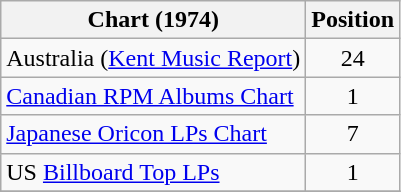<table class="wikitable sortable" style="text-align:center;">
<tr>
<th>Chart (1974)</th>
<th>Position</th>
</tr>
<tr>
<td align="left">Australia (<a href='#'>Kent Music Report</a>)</td>
<td style="text-align:center;">24</td>
</tr>
<tr>
<td align="left"><a href='#'>Canadian RPM Albums Chart</a></td>
<td>1</td>
</tr>
<tr>
<td align="left"><a href='#'>Japanese Oricon LPs Chart</a></td>
<td>7</td>
</tr>
<tr>
<td align="left">US <a href='#'>Billboard Top LPs</a></td>
<td>1</td>
</tr>
<tr>
</tr>
</table>
